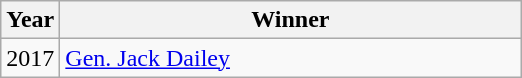<table class="wikitable" style="text-align:left">
<tr>
<th style="width:20px;">Year</th>
<th style="width:300px;">Winner</th>
</tr>
<tr>
<td>2017</td>
<td><a href='#'>Gen. Jack Dailey</a></td>
</tr>
</table>
